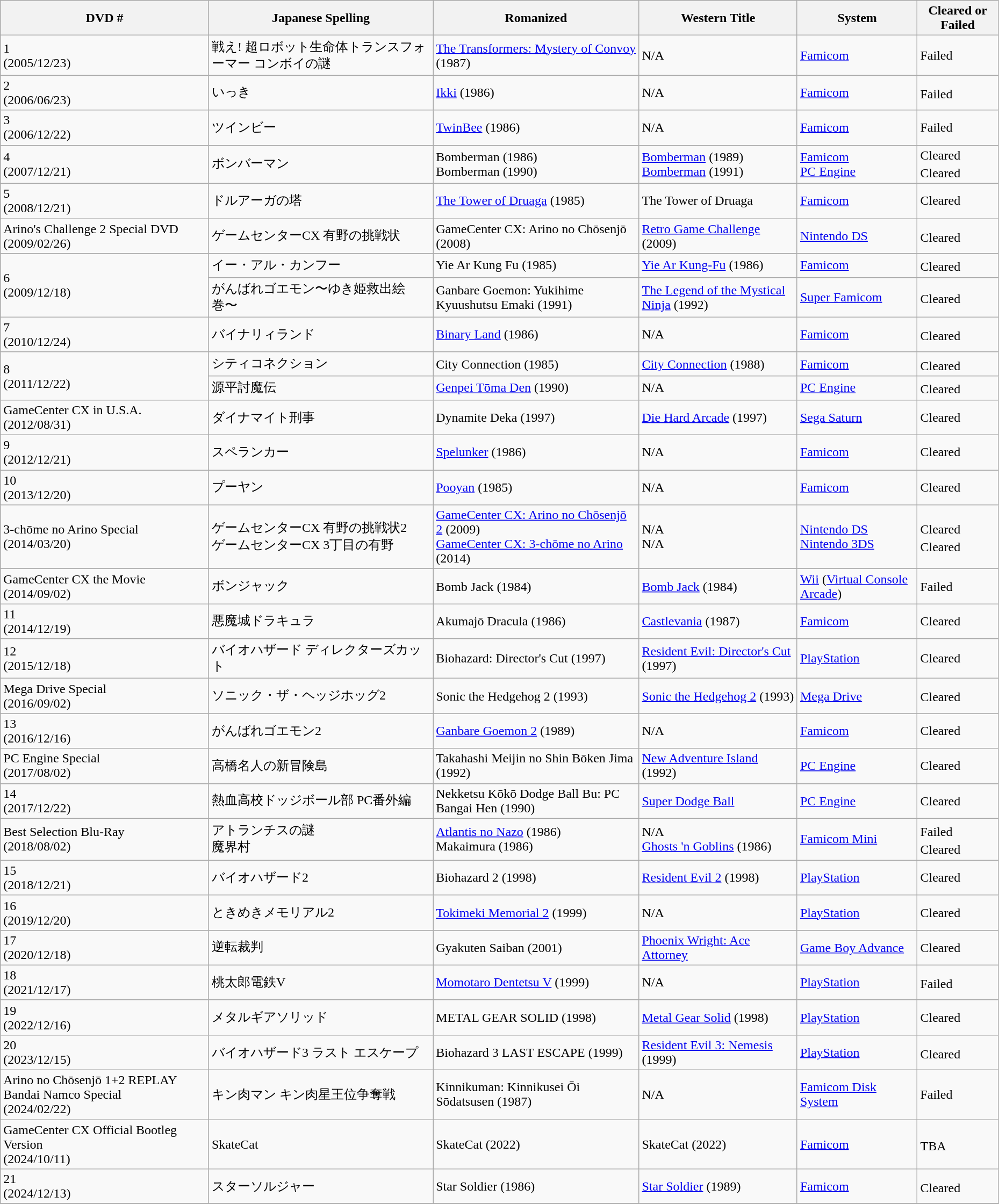<table class="wikitable" style="width:98%;">
<tr>
<th>DVD #</th>
<th>Japanese Spelling</th>
<th>Romanized</th>
<th>Western Title</th>
<th>System</th>
<th>Cleared or Failed</th>
</tr>
<tr>
<td>1<br>(2005/12/23)</td>
<td>戦え! 超ロボット生命体トランスフォーマー コンボイの謎</td>
<td><a href='#'>The Transformers: Mystery of Convoy</a> (1987)</td>
<td>N/A</td>
<td><a href='#'>Famicom</a></td>
<td>Failed</td>
</tr>
<tr>
<td>2<br>(2006/06/23)</td>
<td>いっき</td>
<td><a href='#'>Ikki</a> (1986)</td>
<td>N/A</td>
<td><a href='#'>Famicom</a></td>
<td>Failed<sup></sup></td>
</tr>
<tr>
<td>3<br>(2006/12/22)</td>
<td>ツインビー</td>
<td><a href='#'>TwinBee</a> (1986)</td>
<td>N/A</td>
<td><a href='#'>Famicom</a></td>
<td>Failed</td>
</tr>
<tr>
<td>4<br>(2007/12/21)</td>
<td>ボンバーマン</td>
<td>Bomberman (1986)<br>Bomberman (1990)</td>
<td><a href='#'>Bomberman</a> (1989)<br><a href='#'>Bomberman</a> (1991)</td>
<td><a href='#'>Famicom</a><br><a href='#'>PC Engine</a></td>
<td>Cleared<br>Cleared<sup></sup></td>
</tr>
<tr>
<td>5<br>(2008/12/21)</td>
<td>ドルアーガの塔</td>
<td><a href='#'>The Tower of Druaga</a> (1985)</td>
<td>The Tower of Druaga</td>
<td><a href='#'>Famicom</a></td>
<td>Cleared</td>
</tr>
<tr>
<td>Arino's Challenge 2 Special DVD<br>(2009/02/26)</td>
<td>ゲームセンターCX 有野の挑戦状</td>
<td>GameCenter CX: Arino no Chōsenjō (2008)</td>
<td><a href='#'>Retro Game Challenge</a> (2009)</td>
<td><a href='#'>Nintendo DS</a></td>
<td>Cleared<sup></sup></td>
</tr>
<tr>
<td rowspan="2">6<br>(2009/12/18)</td>
<td>イー・アル・カンフー</td>
<td>Yie Ar Kung Fu (1985)</td>
<td><a href='#'>Yie Ar Kung-Fu</a> (1986)</td>
<td><a href='#'>Famicom</a></td>
<td>Cleared<sup></sup></td>
</tr>
<tr>
<td>がんばれゴエモン〜ゆき姫救出絵巻〜</td>
<td>Ganbare Goemon: Yukihime Kyuushutsu Emaki (1991)</td>
<td><a href='#'>The Legend of the Mystical Ninja</a> (1992)</td>
<td><a href='#'>Super Famicom</a></td>
<td>Cleared<sup></sup></td>
</tr>
<tr>
<td>7<br>(2010/12/24)</td>
<td>バイナリィランド</td>
<td><a href='#'>Binary Land</a> (1986)</td>
<td>N/A</td>
<td><a href='#'>Famicom</a></td>
<td>Cleared<sup></sup></td>
</tr>
<tr>
<td rowspan="2">8<br>(2011/12/22)</td>
<td>シティコネクション</td>
<td>City Connection (1985)</td>
<td><a href='#'>City Connection</a> (1988)</td>
<td><a href='#'>Famicom</a></td>
<td>Cleared<sup></sup></td>
</tr>
<tr>
<td>源平討魔伝</td>
<td><a href='#'>Genpei Tōma Den</a> (1990)</td>
<td>N/A</td>
<td><a href='#'>PC Engine</a></td>
<td>Cleared<sup></sup></td>
</tr>
<tr>
<td>GameCenter CX in U.S.A.<br>(2012/08/31)</td>
<td>ダイナマイト刑事</td>
<td>Dynamite Deka (1997)</td>
<td><a href='#'>Die Hard Arcade</a> (1997)</td>
<td><a href='#'>Sega Saturn</a></td>
<td>Cleared</td>
</tr>
<tr>
<td>9<br>(2012/12/21)</td>
<td>スペランカー</td>
<td><a href='#'>Spelunker</a> (1986)</td>
<td>N/A</td>
<td><a href='#'>Famicom</a></td>
<td>Cleared</td>
</tr>
<tr>
<td>10<br>(2013/12/20)</td>
<td>プーヤン</td>
<td><a href='#'>Pooyan</a> (1985)</td>
<td>N/A</td>
<td><a href='#'>Famicom</a></td>
<td>Cleared</td>
</tr>
<tr>
<td>3-chōme no Arino Special<br>(2014/03/20)</td>
<td>ゲームセンターCX 有野の挑戦状2<br>ゲームセンターCX 3丁目の有野</td>
<td><a href='#'>GameCenter CX: Arino no Chōsenjō 2</a> (2009)<br><a href='#'>GameCenter CX: 3-chōme no Arino</a> (2014)</td>
<td>N/A<br>N/A</td>
<td><a href='#'>Nintendo DS</a><br><a href='#'>Nintendo 3DS</a></td>
<td>Cleared<sup></sup><br>Cleared<sup></sup></td>
</tr>
<tr>
<td>GameCenter CX the Movie<br>(2014/09/02)</td>
<td>ボンジャック</td>
<td>Bomb Jack (1984)</td>
<td><a href='#'>Bomb Jack</a> (1984)</td>
<td><a href='#'>Wii</a> (<a href='#'>Virtual Console</a> <a href='#'>Arcade</a>)</td>
<td>Failed</td>
</tr>
<tr>
<td>11<br>(2014/12/19)</td>
<td>悪魔城ドラキュラ</td>
<td>Akumajō Dracula (1986)</td>
<td><a href='#'>Castlevania</a> (1987)</td>
<td><a href='#'>Famicom</a></td>
<td>Cleared</td>
</tr>
<tr>
<td>12<br>(2015/12/18)</td>
<td>バイオハザード ディレクターズカット</td>
<td>Biohazard: Director's Cut (1997)</td>
<td><a href='#'>Resident Evil: Director's Cut</a> (1997)</td>
<td><a href='#'>PlayStation</a></td>
<td>Cleared</td>
</tr>
<tr>
<td>Mega Drive Special<br>(2016/09/02)</td>
<td>ソニック・ザ・ヘッジホッグ2</td>
<td>Sonic the Hedgehog 2 (1993)</td>
<td><a href='#'>Sonic the Hedgehog 2</a> (1993)</td>
<td><a href='#'>Mega Drive</a></td>
<td>Cleared<sup></sup></td>
</tr>
<tr>
<td>13<br>(2016/12/16)</td>
<td>がんばれゴエモン2</td>
<td><a href='#'>Ganbare Goemon 2</a> (1989)</td>
<td>N/A</td>
<td><a href='#'>Famicom</a></td>
<td>Cleared</td>
</tr>
<tr>
<td>PC Engine Special<br>(2017/08/02)</td>
<td>高橋名人の新冒険島</td>
<td>Takahashi Meijin no Shin Bōken Jima (1992)</td>
<td><a href='#'>New Adventure Island</a> (1992)</td>
<td><a href='#'>PC Engine</a></td>
<td>Cleared</td>
</tr>
<tr>
<td>14<br>(2017/12/22)</td>
<td>熱血高校ドッジボール部 PC番外編</td>
<td>Nekketsu Kōkō Dodge Ball Bu: PC Bangai Hen (1990)</td>
<td><a href='#'>Super Dodge Ball</a></td>
<td><a href='#'>PC Engine</a></td>
<td>Cleared</td>
</tr>
<tr>
<td>Best Selection Blu-Ray<br>(2018/08/02)</td>
<td>アトランチスの謎<br>魔界村</td>
<td><a href='#'>Atlantis no Nazo</a> (1986)<br>Makaimura (1986)</td>
<td>N/A<br><a href='#'>Ghosts 'n Goblins</a> (1986)</td>
<td><a href='#'>Famicom Mini</a></td>
<td>Failed<sup></sup><br>Cleared<sup></sup></td>
</tr>
<tr>
<td>15<br>(2018/12/21)</td>
<td>バイオハザード2</td>
<td>Biohazard 2 (1998)</td>
<td><a href='#'>Resident Evil 2</a> (1998)</td>
<td><a href='#'>PlayStation</a></td>
<td>Cleared</td>
</tr>
<tr>
<td>16<br>(2019/12/20)</td>
<td>ときめきメモリアル2</td>
<td><a href='#'>Tokimeki Memorial 2</a> (1999)</td>
<td>N/A</td>
<td><a href='#'>PlayStation</a></td>
<td>Cleared</td>
</tr>
<tr>
<td>17<br>(2020/12/18)</td>
<td>逆転裁判</td>
<td>Gyakuten Saiban (2001)</td>
<td><a href='#'>Phoenix Wright: Ace Attorney</a></td>
<td><a href='#'>Game Boy Advance</a></td>
<td>Cleared</td>
</tr>
<tr>
<td>18<br>(2021/12/17)</td>
<td>桃太郎電鉄V</td>
<td><a href='#'>Momotaro Dentetsu V</a> (1999)</td>
<td>N/A</td>
<td><a href='#'>PlayStation</a></td>
<td>Failed<sup></sup></td>
</tr>
<tr>
<td>19<br>(2022/12/16)</td>
<td>メタルギアソリッド</td>
<td>METAL GEAR SOLID (1998)</td>
<td><a href='#'>Metal Gear Solid</a> (1998)</td>
<td><a href='#'>PlayStation</a></td>
<td>Cleared</td>
</tr>
<tr>
<td>20<br>(2023/12/15)</td>
<td>バイオハザード3 ラスト エスケープ</td>
<td>Biohazard 3 LAST ESCAPE (1999)</td>
<td><a href='#'>Resident Evil 3: Nemesis</a> (1999)</td>
<td><a href='#'>PlayStation</a></td>
<td>Cleared<sup></sup></td>
</tr>
<tr>
<td>Arino no Chōsenjō 1+2 REPLAY Bandai Namco Special<br>(2024/02/22)</td>
<td>キン肉マン キン肉星王位争奪戦</td>
<td>Kinnikuman: Kinnikusei Ōi Sōdatsusen (1987)</td>
<td>N/A</td>
<td><a href='#'>Famicom Disk System</a></td>
<td>Failed</td>
</tr>
<tr>
<td>GameCenter CX Official Bootleg Version<br>(2024/10/11)</td>
<td>SkateCat</td>
<td>SkateCat (2022)</td>
<td>SkateCat (2022)</td>
<td><a href='#'>Famicom</a></td>
<td>TBA<sup></sup></td>
</tr>
<tr>
<td>21<br>(2024/12/13)</td>
<td>スターソルジャー</td>
<td>Star Soldier (1986)</td>
<td><a href='#'>Star Soldier</a> (1989)</td>
<td><a href='#'>Famicom</a></td>
<td>Cleared<sup></sup></td>
</tr>
<tr>
</tr>
</table>
